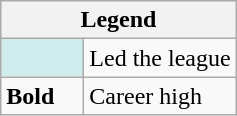<table class="wikitable mw-collapsible mw-collapsed">
<tr>
<th colspan="2">Legend</th>
</tr>
<tr>
<td style="background:#cfecec; width:3em;"></td>
<td>Led the league</td>
</tr>
<tr>
<td><strong>Bold</strong></td>
<td>Career high</td>
</tr>
</table>
